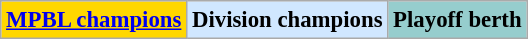<table class="wikitable" style="font-size:95%">
<tr>
<td align="center" bgcolor="gold"><strong><a href='#'>MPBL champions</a></strong><br></td>
<td align="center" bgcolor="#D0E7FF"><strong>Division champions</strong></td>
<td align="center" bgcolor="#96CDCD"><strong>Playoff berth</strong><br></td>
</tr>
</table>
